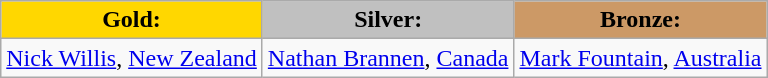<table class="wikitable">
<tr>
<td style="text-align:center;background-color:gold;"><strong>Gold:</strong></td>
<td style="text-align:center;background-color:silver;"><strong>Silver:</strong></td>
<td style="text-align:center;background-color:#CC9966;"><strong>Bronze:</strong></td>
</tr>
<tr>
<td> <a href='#'>Nick Willis</a>, <a href='#'>New Zealand</a></td>
<td> <a href='#'>Nathan Brannen</a>, <a href='#'>Canada</a></td>
<td> <a href='#'>Mark Fountain</a>, <a href='#'>Australia</a></td>
</tr>
</table>
